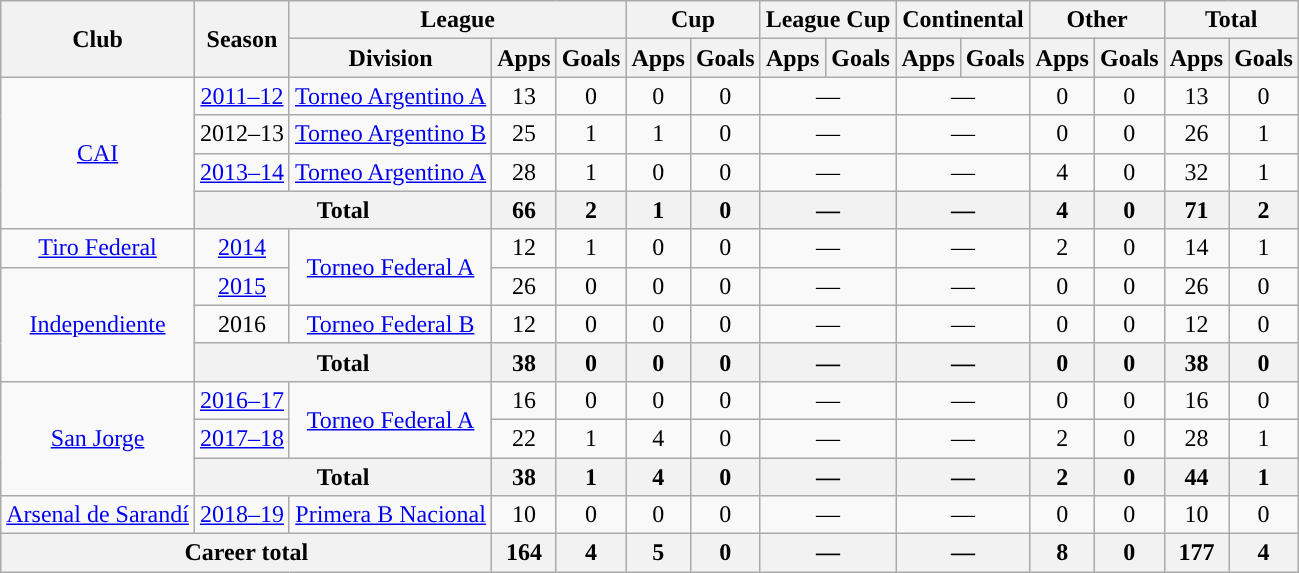<table class="wikitable" style="text-align:center">
<tr>
<th rowspan="2">Club</th>
<th rowspan="2">Season</th>
<th colspan="3">League</th>
<th colspan="2">Cup</th>
<th colspan="2">League Cup</th>
<th colspan="2">Continental</th>
<th colspan="2">Other</th>
<th colspan="2">Total</th>
</tr>
<tr>
<th>Division</th>
<th>Apps</th>
<th>Goals</th>
<th>Apps</th>
<th>Goals</th>
<th>Apps</th>
<th>Goals</th>
<th>Apps</th>
<th>Goals</th>
<th>Apps</th>
<th>Goals</th>
<th>Apps</th>
<th>Goals</th>
</tr>
<tr>
<td rowspan="4"><a href='#'>CAI</a></td>
<td><a href='#'>2011–12</a></td>
<td rowspan="1"><a href='#'>Torneo Argentino A</a></td>
<td>13</td>
<td>0</td>
<td>0</td>
<td>0</td>
<td colspan="2">—</td>
<td colspan="2">—</td>
<td>0</td>
<td>0</td>
<td>13</td>
<td>0</td>
</tr>
<tr>
<td>2012–13</td>
<td rowspan="1"><a href='#'>Torneo Argentino B</a></td>
<td>25</td>
<td>1</td>
<td>1</td>
<td>0</td>
<td colspan="2">—</td>
<td colspan="2">—</td>
<td>0</td>
<td>0</td>
<td>26</td>
<td>1</td>
</tr>
<tr>
<td><a href='#'>2013–14</a></td>
<td rowspan="1"><a href='#'>Torneo Argentino A</a></td>
<td>28</td>
<td>1</td>
<td>0</td>
<td>0</td>
<td colspan="2">—</td>
<td colspan="2">—</td>
<td>4</td>
<td>0</td>
<td>32</td>
<td>1</td>
</tr>
<tr>
<th colspan="2">Total</th>
<th>66</th>
<th>2</th>
<th>1</th>
<th>0</th>
<th colspan="2">—</th>
<th colspan="2">—</th>
<th>4</th>
<th>0</th>
<th>71</th>
<th>2</th>
</tr>
<tr>
<td rowspan="1"><a href='#'>Tiro Federal</a></td>
<td><a href='#'>2014</a></td>
<td rowspan="2"><a href='#'>Torneo Federal A</a></td>
<td>12</td>
<td>1</td>
<td>0</td>
<td>0</td>
<td colspan="2">—</td>
<td colspan="2">—</td>
<td>2</td>
<td>0</td>
<td>14</td>
<td>1</td>
</tr>
<tr>
<td rowspan="3"><a href='#'>Independiente</a></td>
<td><a href='#'>2015</a></td>
<td>26</td>
<td>0</td>
<td>0</td>
<td>0</td>
<td colspan="2">—</td>
<td colspan="2">—</td>
<td>0</td>
<td>0</td>
<td>26</td>
<td>0</td>
</tr>
<tr>
<td>2016</td>
<td rowspan="1"><a href='#'>Torneo Federal B</a></td>
<td>12</td>
<td>0</td>
<td>0</td>
<td>0</td>
<td colspan="2">—</td>
<td colspan="2">—</td>
<td>0</td>
<td>0</td>
<td>12</td>
<td>0</td>
</tr>
<tr>
<th colspan="2">Total</th>
<th>38</th>
<th>0</th>
<th>0</th>
<th>0</th>
<th colspan="2">—</th>
<th colspan="2">—</th>
<th>0</th>
<th>0</th>
<th>38</th>
<th>0</th>
</tr>
<tr>
<td rowspan="3"><a href='#'>San Jorge</a></td>
<td><a href='#'>2016–17</a></td>
<td rowspan="2"><a href='#'>Torneo Federal A</a></td>
<td>16</td>
<td>0</td>
<td>0</td>
<td>0</td>
<td colspan="2">—</td>
<td colspan="2">—</td>
<td>0</td>
<td>0</td>
<td>16</td>
<td>0</td>
</tr>
<tr>
<td><a href='#'>2017–18</a></td>
<td>22</td>
<td>1</td>
<td>4</td>
<td>0</td>
<td colspan="2">—</td>
<td colspan="2">—</td>
<td>2</td>
<td>0</td>
<td>28</td>
<td>1</td>
</tr>
<tr>
<th colspan="2">Total</th>
<th>38</th>
<th>1</th>
<th>4</th>
<th>0</th>
<th colspan="2">—</th>
<th colspan="2">—</th>
<th>2</th>
<th>0</th>
<th>44</th>
<th>1</th>
</tr>
<tr>
<td rowspan="1"><a href='#'>Arsenal de Sarandí</a></td>
<td><a href='#'>2018–19</a></td>
<td rowspan="1"><a href='#'>Primera B Nacional</a></td>
<td>10</td>
<td>0</td>
<td>0</td>
<td>0</td>
<td colspan="2">—</td>
<td colspan="2">—</td>
<td>0</td>
<td>0</td>
<td>10</td>
<td>0</td>
</tr>
<tr>
<th colspan="3">Career total</th>
<th>164</th>
<th>4</th>
<th>5</th>
<th>0</th>
<th colspan="2">—</th>
<th colspan="2">—</th>
<th>8</th>
<th>0</th>
<th>177</th>
<th>4</th>
</tr>
</table>
